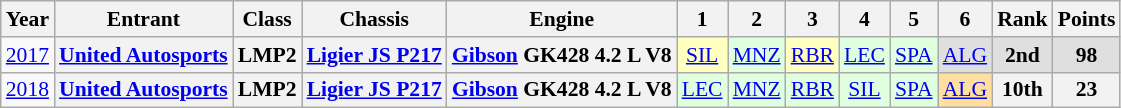<table class="wikitable" style="text-align:center; font-size:90%">
<tr>
<th>Year</th>
<th>Entrant</th>
<th>Class</th>
<th>Chassis</th>
<th>Engine</th>
<th>1</th>
<th>2</th>
<th>3</th>
<th>4</th>
<th>5</th>
<th>6</th>
<th>Rank</th>
<th>Points</th>
</tr>
<tr>
<td><a href='#'>2017</a></td>
<th><a href='#'>United Autosports</a></th>
<th>LMP2</th>
<th><a href='#'>Ligier JS P217</a></th>
<th><a href='#'>Gibson</a> GK428 4.2 L V8</th>
<td style="background:#FFFFBF;"><a href='#'>SIL</a><br></td>
<td style="background:#DFFFDF;"><a href='#'>MNZ</a><br></td>
<td style="background:#FFFFBF;"><a href='#'>RBR</a><br></td>
<td style="background:#DFFFDF;"><a href='#'>LEC</a><br></td>
<td style="background:#DFFFDF;"><a href='#'>SPA</a><br></td>
<td style="background:#DFDFDF;"><a href='#'>ALG</a><br></td>
<th style="background:#DFDFDF;">2nd</th>
<th style="background:#DFDFDF;">98</th>
</tr>
<tr>
<td><a href='#'>2018</a></td>
<th><a href='#'>United Autosports</a></th>
<th>LMP2</th>
<th><a href='#'>Ligier JS P217</a></th>
<th><a href='#'>Gibson</a> GK428 4.2 L V8</th>
<td style="background:#DFFFDF;"><a href='#'>LEC</a><br></td>
<td style="background:#DFFFDF;"><a href='#'>MNZ</a><br></td>
<td style="background:#DFFFDF;"><a href='#'>RBR</a><br></td>
<td style="background:#DFFFDF;"><a href='#'>SIL</a><br></td>
<td style="background:#DFFFDF;"><a href='#'>SPA</a><br></td>
<td style="background:#ffdf9f;"><a href='#'>ALG</a><br></td>
<th>10th</th>
<th>23</th>
</tr>
</table>
